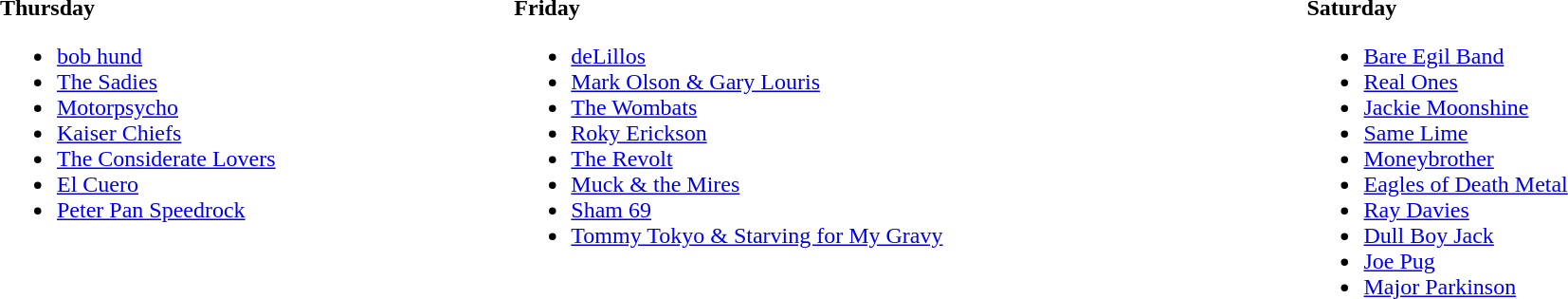<table cellpadding="2" cellspacing="2" border="0" style="width: 100%;">
<tr valign="top">
<td><br><strong>Thursday</strong><ul><li> <a href='#'>bob hund</a></li><li> <a href='#'>The Sadies</a></li><li> <a href='#'>Motorpsycho</a></li><li> <a href='#'>Kaiser Chiefs</a></li><li> <a href='#'>The Considerate Lovers</a></li><li> <a href='#'>El Cuero</a></li><li> <a href='#'>Peter Pan Speedrock</a></li></ul></td>
<td><br><strong>Friday</strong><ul><li> <a href='#'>deLillos</a></li><li> <a href='#'>Mark Olson & Gary Louris</a></li><li> <a href='#'>The Wombats</a></li><li> <a href='#'>Roky Erickson</a></li><li> <a href='#'>The Revolt</a></li><li> <a href='#'>Muck & the Mires</a></li><li> <a href='#'>Sham 69</a></li><li> <a href='#'>Tommy Tokyo & Starving for My Gravy</a></li></ul></td>
<td><br><strong>Saturday</strong><ul><li> <a href='#'>Bare Egil Band</a></li><li> <a href='#'>Real Ones</a></li><li> <a href='#'>Jackie Moonshine</a></li><li> <a href='#'>Same Lime</a></li><li> <a href='#'>Moneybrother</a></li><li> <a href='#'>Eagles of Death Metal</a></li><li> <a href='#'>Ray Davies</a></li><li> <a href='#'>Dull Boy Jack</a></li><li> <a href='#'>Joe Pug</a></li><li> <a href='#'>Major Parkinson</a></li></ul></td>
</tr>
</table>
